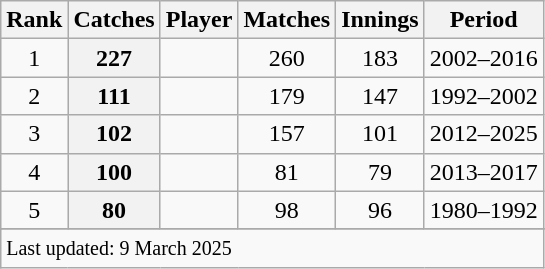<table class="wikitable plainrowheaders sortable">
<tr>
<th scope=col>Rank</th>
<th scope=col>Catches</th>
<th scope=col>Player</th>
<th scope=col>Matches</th>
<th scope=col>Innings</th>
<th scope=col>Period</th>
</tr>
<tr>
<td align=center>1</td>
<th scope=row style=text-align:center;>227</th>
<td></td>
<td align=center>260</td>
<td align=center>183</td>
<td>2002–2016</td>
</tr>
<tr>
<td align=center>2</td>
<th scope=row style=text-align:center;>111</th>
<td></td>
<td align=center>179</td>
<td align=center>147</td>
<td>1992–2002</td>
</tr>
<tr>
<td align="center">3</td>
<th scope="row" style="text-align:center;">102</th>
<td></td>
<td align="center">157</td>
<td align="center">101</td>
<td>2012–2025</td>
</tr>
<tr>
<td align="center">4</td>
<th scope="row" style="text-align:center;">100</th>
<td></td>
<td align="center">81</td>
<td align="center">79</td>
<td>2013–2017</td>
</tr>
<tr>
<td align=center>5</td>
<th scope=row style=text-align:center;>80</th>
<td></td>
<td align=center>98</td>
<td align=center>96</td>
<td>1980–1992</td>
</tr>
<tr>
</tr>
<tr class=sortbottom>
<td colspan=6><small>Last updated: 9 March 2025</small></td>
</tr>
</table>
